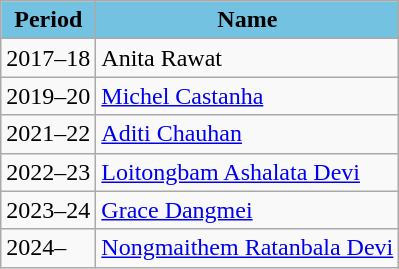<table class="wikitable">
<tr>
<th style="background: #74C2E1;">Period</th>
<th style="background: #74C2E1;">Name</th>
</tr>
<tr>
<td>2017–18</td>
<td> Anita Rawat</td>
</tr>
<tr>
<td>2019–20</td>
<td> <a href='#'>Michel Castanha</a></td>
</tr>
<tr>
<td>2021–22</td>
<td> <a href='#'>Aditi Chauhan</a></td>
</tr>
<tr>
<td>2022–23</td>
<td> <a href='#'>Loitongbam Ashalata Devi</a></td>
</tr>
<tr>
<td>2023–24</td>
<td> <a href='#'>Grace Dangmei</a></td>
</tr>
<tr>
<td>2024–</td>
<td> <a href='#'>Nongmaithem Ratanbala Devi</a></td>
</tr>
</table>
